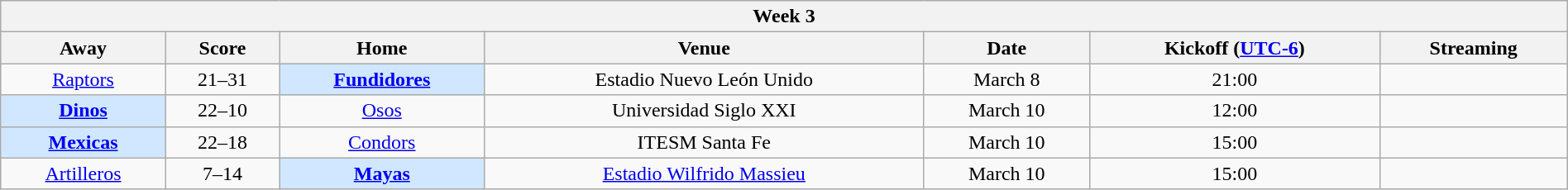<table class="wikitable mw-collapsible mw-collapsed" style="width:100%;">
<tr>
<th colspan="8">Week 3</th>
</tr>
<tr>
<th>Away</th>
<th>Score</th>
<th>Home</th>
<th>Venue</th>
<th>Date</th>
<th>Kickoff (<a href='#'>UTC-6</a>)</th>
<th>Streaming</th>
</tr>
<tr align="center">
<td><a href='#'>Raptors</a></td>
<td>21–31</td>
<td bgcolor="#D0E7FF"><strong><a href='#'>Fundidores</a></strong></td>
<td>Estadio Nuevo León Unido</td>
<td>March 8</td>
<td>21:00</td>
<td> </td>
</tr>
<tr align="center">
<td bgcolor="#D0E7FF"><strong><a href='#'>Dinos</a></strong></td>
<td>22–10</td>
<td><a href='#'>Osos</a></td>
<td>Universidad Siglo XXI</td>
<td>March 10</td>
<td>12:00</td>
<td></td>
</tr>
<tr align="center">
<td bgcolor="#D0E7FF"><strong><a href='#'>Mexicas</a></strong></td>
<td>22–18</td>
<td><a href='#'>Condors</a></td>
<td>ITESM Santa Fe</td>
<td>March 10</td>
<td>15:00</td>
<td>  </td>
</tr>
<tr align="center">
<td><a href='#'>Artilleros</a></td>
<td>7–14</td>
<td bgcolor="#D0E7FF"><strong><a href='#'>Mayas</a></strong></td>
<td><a href='#'>Estadio Wilfrido Massieu</a></td>
<td>March 10</td>
<td>15:00</td>
<td>   </td>
</tr>
</table>
